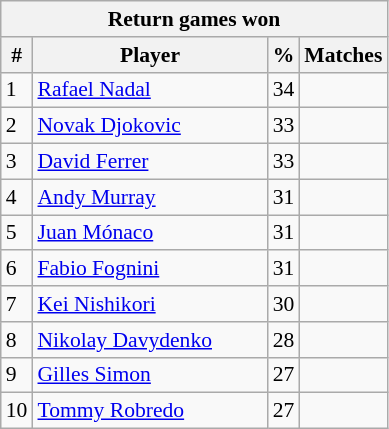<table class="wikitable sortable" style=font-size:90%>
<tr>
<th colspan=4>Return games won</th>
</tr>
<tr>
<th>#</th>
<th width=150>Player</th>
<th>%</th>
<th>Matches</th>
</tr>
<tr bgcolor=>
<td>1</td>
<td> <a href='#'>Rafael Nadal</a></td>
<td>34</td>
<td></td>
</tr>
<tr>
<td>2</td>
<td> <a href='#'>Novak Djokovic</a></td>
<td>33</td>
<td></td>
</tr>
<tr bgcolor=>
<td>3</td>
<td> <a href='#'>David Ferrer</a></td>
<td>33</td>
<td></td>
</tr>
<tr>
<td>4</td>
<td> <a href='#'>Andy Murray</a></td>
<td>31</td>
<td></td>
</tr>
<tr bgcolor=>
<td>5</td>
<td> <a href='#'>Juan Mónaco</a></td>
<td>31</td>
<td></td>
</tr>
<tr>
<td>6</td>
<td> <a href='#'>Fabio Fognini</a></td>
<td>31</td>
<td></td>
</tr>
<tr bgcolor=>
<td>7</td>
<td> <a href='#'>Kei Nishikori</a></td>
<td>30</td>
<td></td>
</tr>
<tr>
<td>8</td>
<td> <a href='#'>Nikolay Davydenko</a></td>
<td>28</td>
<td></td>
</tr>
<tr bgcolor=>
<td>9</td>
<td> <a href='#'>Gilles Simon</a></td>
<td>27</td>
<td></td>
</tr>
<tr>
<td>10</td>
<td> <a href='#'>Tommy Robredo</a></td>
<td>27</td>
<td></td>
</tr>
</table>
